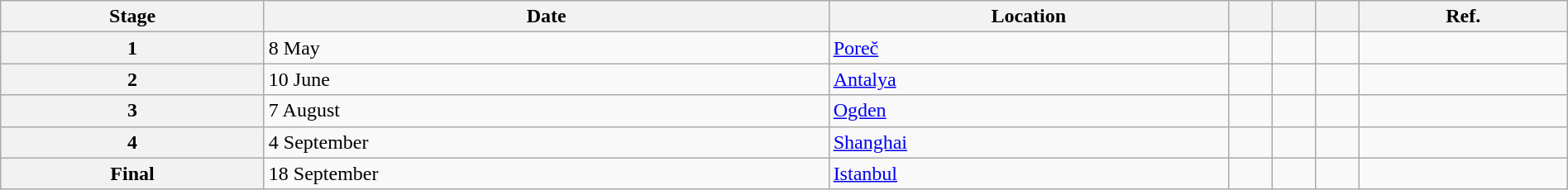<table class="wikitable" style="width:100%">
<tr>
<th>Stage</th>
<th>Date</th>
<th>Location</th>
<th></th>
<th></th>
<th></th>
<th>Ref.</th>
</tr>
<tr>
<th>1</th>
<td>8 May</td>
<td> <a href='#'>Poreč</a></td>
<td></td>
<td></td>
<td></td>
<td></td>
</tr>
<tr>
<th>2</th>
<td>10 June</td>
<td> <a href='#'>Antalya</a></td>
<td></td>
<td></td>
<td></td>
<td></td>
</tr>
<tr>
<th>3</th>
<td>7 August</td>
<td> <a href='#'>Ogden</a></td>
<td></td>
<td></td>
<td></td>
<td></td>
</tr>
<tr>
<th>4</th>
<td>4 September</td>
<td> <a href='#'>Shanghai</a></td>
<td></td>
<td></td>
<td></td>
<td></td>
</tr>
<tr>
<th>Final</th>
<td>18 September</td>
<td> <a href='#'>Istanbul</a></td>
<td></td>
<td></td>
<td></td>
<td></td>
</tr>
</table>
